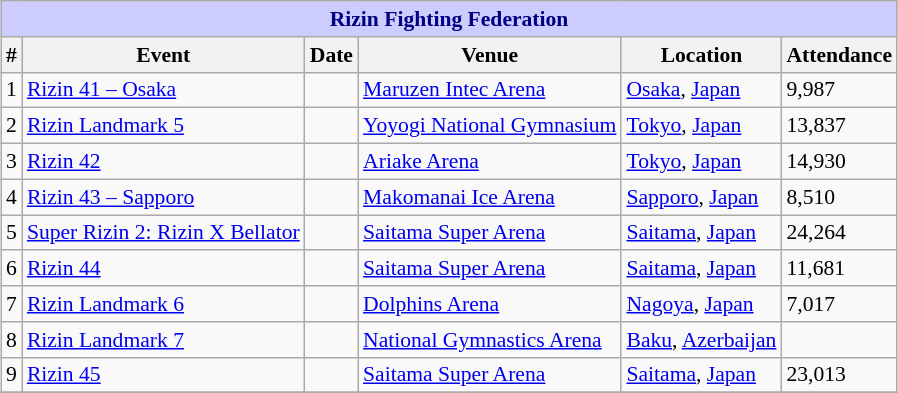<table class="sortable wikitable succession-box" style="margin:1.0em auto; font-size:90%;">
<tr>
<th colspan=9 style="background-color: #ccf; color: #000080; text-align: center;"><strong>Rizin Fighting Federation</strong></th>
</tr>
<tr>
<th scope="col">#</th>
<th scope="col">Event</th>
<th scope="col">Date</th>
<th scope="col">Venue</th>
<th scope="col">Location</th>
<th scope="col">Attendance</th>
</tr>
<tr>
<td align=center>1</td>
<td><a href='#'>Rizin 41 – Osaka</a></td>
<td></td>
<td><a href='#'>Maruzen Intec Arena</a></td>
<td> <a href='#'>Osaka</a>, <a href='#'>Japan</a></td>
<td>9,987</td>
</tr>
<tr>
<td align=center>2</td>
<td><a href='#'>Rizin Landmark 5</a></td>
<td></td>
<td><a href='#'>Yoyogi National Gymnasium</a></td>
<td> <a href='#'>Tokyo</a>, <a href='#'>Japan</a></td>
<td>13,837</td>
</tr>
<tr>
<td align=center>3</td>
<td><a href='#'>Rizin 42</a></td>
<td></td>
<td><a href='#'>Ariake Arena</a></td>
<td> <a href='#'>Tokyo</a>, <a href='#'>Japan</a></td>
<td>14,930</td>
</tr>
<tr>
<td align=center>4</td>
<td><a href='#'>Rizin 43 – Sapporo</a></td>
<td></td>
<td><a href='#'>Makomanai Ice Arena</a></td>
<td> <a href='#'>Sapporo</a>, <a href='#'>Japan</a></td>
<td>8,510</td>
</tr>
<tr>
<td align=center>5</td>
<td><a href='#'>Super Rizin 2: Rizin X Bellator</a></td>
<td></td>
<td><a href='#'>Saitama Super Arena</a></td>
<td> <a href='#'>Saitama</a>, <a href='#'>Japan</a></td>
<td>24,264</td>
</tr>
<tr>
<td align=center>6</td>
<td><a href='#'>Rizin 44</a></td>
<td></td>
<td><a href='#'>Saitama Super Arena</a></td>
<td> <a href='#'>Saitama</a>, <a href='#'>Japan</a></td>
<td>11,681</td>
</tr>
<tr>
<td align=center>7</td>
<td><a href='#'>Rizin Landmark 6</a></td>
<td></td>
<td><a href='#'>Dolphins Arena</a></td>
<td> <a href='#'>Nagoya</a>, <a href='#'>Japan</a></td>
<td>7,017</td>
</tr>
<tr>
<td align=center>8</td>
<td><a href='#'>Rizin Landmark 7</a></td>
<td></td>
<td><a href='#'>National Gymnastics Arena</a></td>
<td> <a href='#'>Baku</a>, <a href='#'>Azerbaijan</a></td>
<td></td>
</tr>
<tr>
<td align=center>9</td>
<td><a href='#'>Rizin 45</a></td>
<td></td>
<td><a href='#'>Saitama Super Arena</a></td>
<td> <a href='#'>Saitama</a>, <a href='#'>Japan</a></td>
<td>23,013</td>
</tr>
<tr>
</tr>
</table>
